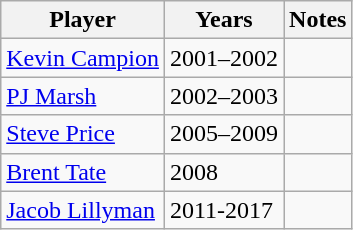<table class="wikitable sortable">
<tr>
<th>Player</th>
<th>Years</th>
<th>Notes</th>
</tr>
<tr>
<td><a href='#'>Kevin Campion</a></td>
<td>2001–2002</td>
<td></td>
</tr>
<tr>
<td><a href='#'>PJ Marsh</a></td>
<td>2002–2003</td>
<td></td>
</tr>
<tr>
<td><a href='#'>Steve Price</a></td>
<td>2005–2009</td>
<td></td>
</tr>
<tr>
<td><a href='#'>Brent Tate</a></td>
<td>2008</td>
<td></td>
</tr>
<tr>
<td><a href='#'>Jacob Lillyman</a></td>
<td>2011-2017</td>
<td></td>
</tr>
</table>
